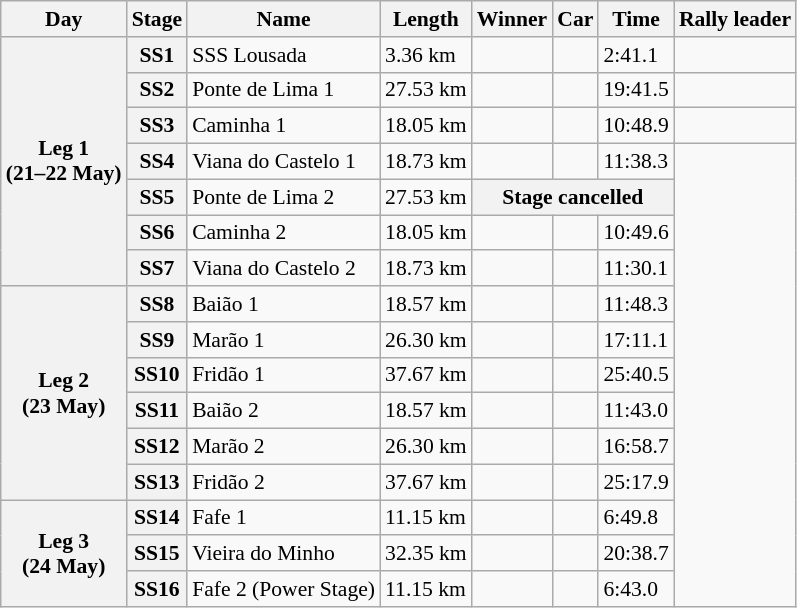<table class="wikitable" style="text-align: left; font-size: 90%; max-width: 950px;">
<tr>
<th>Day</th>
<th>Stage</th>
<th>Name</th>
<th>Length</th>
<th>Winner</th>
<th>Car</th>
<th>Time</th>
<th>Rally leader</th>
</tr>
<tr>
<th rowspan=7>Leg 1<br>(21–22 May)</th>
<th>SS1</th>
<td>SSS Lousada</td>
<td>3.36 km</td>
<td></td>
<td></td>
<td>2:41.1</td>
<td></td>
</tr>
<tr>
<th>SS2</th>
<td>Ponte de Lima 1</td>
<td>27.53 km</td>
<td></td>
<td></td>
<td>19:41.5</td>
<td></td>
</tr>
<tr>
<th>SS3</th>
<td>Caminha 1</td>
<td>18.05 km</td>
<td></td>
<td></td>
<td>10:48.9</td>
<td></td>
</tr>
<tr>
<th>SS4</th>
<td>Viana do Castelo 1</td>
<td>18.73 km</td>
<td></td>
<td></td>
<td>11:38.3</td>
<td rowspan="13"></td>
</tr>
<tr>
<th>SS5</th>
<td>Ponte de Lima 2</td>
<td>27.53 km</td>
<th colspan="3">Stage cancelled</th>
</tr>
<tr>
<th>SS6</th>
<td>Caminha 2</td>
<td>18.05 km</td>
<td></td>
<td></td>
<td>10:49.6</td>
</tr>
<tr>
<th>SS7</th>
<td>Viana do Castelo 2</td>
<td>18.73 km</td>
<td></td>
<td></td>
<td>11:30.1</td>
</tr>
<tr>
<th rowspan=6>Leg 2<br>(23 May)</th>
<th>SS8</th>
<td>Baião 1</td>
<td>18.57 km</td>
<td></td>
<td></td>
<td>11:48.3</td>
</tr>
<tr>
<th>SS9</th>
<td>Marão 1</td>
<td>26.30 km</td>
<td></td>
<td></td>
<td>17:11.1</td>
</tr>
<tr>
<th>SS10</th>
<td>Fridão 1</td>
<td>37.67 km</td>
<td></td>
<td></td>
<td>25:40.5</td>
</tr>
<tr>
<th>SS11</th>
<td>Baião 2</td>
<td>18.57 km</td>
<td></td>
<td></td>
<td>11:43.0</td>
</tr>
<tr>
<th>SS12</th>
<td>Marão 2</td>
<td>26.30 km</td>
<td></td>
<td></td>
<td>16:58.7</td>
</tr>
<tr>
<th>SS13</th>
<td>Fridão 2</td>
<td>37.67 km</td>
<td></td>
<td></td>
<td>25:17.9</td>
</tr>
<tr>
<th rowspan=3>Leg 3<br>(24 May)</th>
<th>SS14</th>
<td>Fafe 1</td>
<td>11.15 km</td>
<td></td>
<td></td>
<td>6:49.8</td>
</tr>
<tr>
<th>SS15</th>
<td>Vieira do Minho</td>
<td>32.35 km</td>
<td></td>
<td></td>
<td>20:38.7</td>
</tr>
<tr>
<th>SS16</th>
<td>Fafe 2 (Power Stage)</td>
<td>11.15 km</td>
<td></td>
<td></td>
<td>6:43.0</td>
</tr>
</table>
